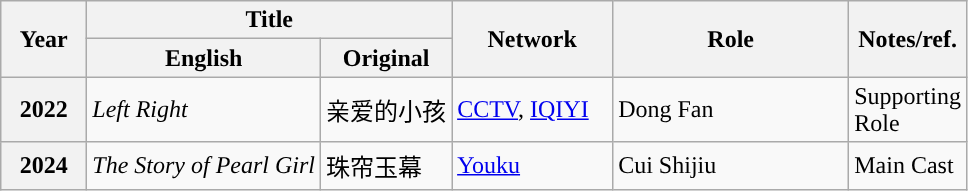<table class="wikitable">
<tr>
<th scope="col" rowspan="2" align="left" width="50px">Year</th>
<th scope="col" colspan="2" align="left" width="200px">Title</th>
<th scope="col" rowspan="2" align="left" width="100px">Network</th>
<th scope="col" rowspan="2" align="left" width="150px">Role</th>
<th scope="col" rowspan="2" align="left" width="50px">Notes/ref.</th>
</tr>
<tr>
<th scope="col">English</th>
<th scope="col">Original</th>
</tr>
<tr>
<th scope="row">2022</th>
<td><em>Left Right</em></td>
<td>亲爱的小孩</td>
<td><a href='#'>CCTV</a>, <a href='#'>IQIYI</a></td>
<td>Dong Fan</td>
<td>Supporting Role</td>
</tr>
<tr>
<th>2024</th>
<td><em>The Story of Pearl Girl</em></td>
<td>珠帘玉幕</td>
<td><a href='#'>Youku</a></td>
<td>Cui Shijiu</td>
<td>Main Cast</td>
</tr>
</table>
